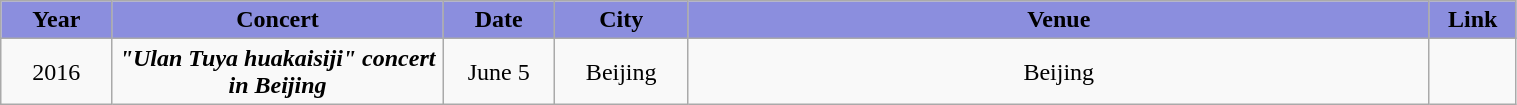<table class="wikitable sortable mw-collapsible" width="80%" style="text-align:center">
<tr align="center" style="background:#8B8EDE">
<td style="width:2%"><strong>Year</strong></td>
<td style="width:8%"><strong>Concert</strong></td>
<td style="width:2%"><strong>Date</strong></td>
<td style="width:2%"><strong>City</strong></td>
<td style="width:18%"><strong>Venue</strong></td>
<td style="width:1%"><strong>Link</strong></td>
</tr>
<tr>
<td rowspan="2">2016</td>
<td rowspan="2"><strong><em>"Ulan Tuya huakaisiji" concert in Beijing</em></strong></td>
<td>June 5</td>
<td>Beijing</td>
<td>Beijing</td>
<td></td>
</tr>
</table>
